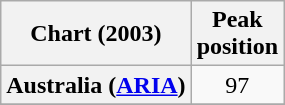<table class="wikitable sortable plainrowheaders">
<tr>
<th scope="col">Chart (2003)</th>
<th scope="col">Peak<br>position</th>
</tr>
<tr>
<th scope="row">Australia (<a href='#'>ARIA</a>)</th>
<td style="text-align:center;">97</td>
</tr>
<tr>
</tr>
</table>
